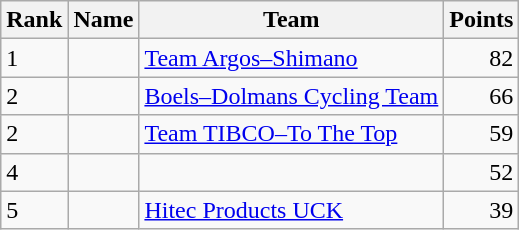<table class=wikitable style="font-size:100%">
<tr>
<th>Rank</th>
<th>Name</th>
<th>Team</th>
<th>Points</th>
</tr>
<tr>
<td>1</td>
<td> </td>
<td><a href='#'>Team Argos–Shimano</a></td>
<td align="right">82</td>
</tr>
<tr>
<td>2</td>
<td> </td>
<td><a href='#'>Boels–Dolmans Cycling Team</a></td>
<td align="right">66</td>
</tr>
<tr>
<td>2</td>
<td></td>
<td><a href='#'>Team TIBCO–To The Top</a></td>
<td align="right">59</td>
</tr>
<tr>
<td>4</td>
<td> </td>
<td></td>
<td align="right">52</td>
</tr>
<tr>
<td>5</td>
<td></td>
<td><a href='#'>Hitec Products UCK</a></td>
<td align="right">39</td>
</tr>
</table>
